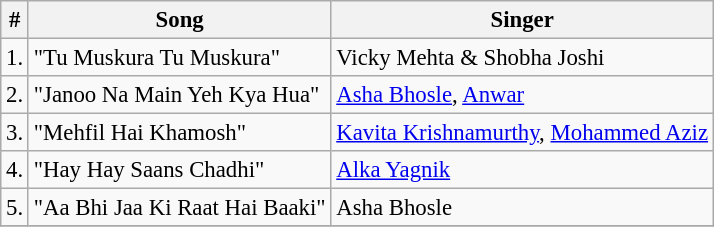<table class="wikitable sortable" style="font-size:95%;">
<tr>
<th>#</th>
<th>Song</th>
<th>Singer</th>
</tr>
<tr>
<td>1.</td>
<td>"Tu Muskura Tu Muskura"</td>
<td>Vicky Mehta & Shobha Joshi</td>
</tr>
<tr>
<td>2.</td>
<td>"Janoo Na Main Yeh Kya Hua"</td>
<td><a href='#'>Asha Bhosle</a>, <a href='#'>Anwar</a></td>
</tr>
<tr>
<td>3.</td>
<td>"Mehfil Hai Khamosh"</td>
<td><a href='#'>Kavita Krishnamurthy</a>, <a href='#'>Mohammed Aziz</a></td>
</tr>
<tr>
<td>4.</td>
<td>"Hay Hay Saans Chadhi"</td>
<td><a href='#'>Alka Yagnik</a></td>
</tr>
<tr>
<td>5.</td>
<td>"Aa Bhi Jaa Ki Raat Hai Baaki"</td>
<td>Asha Bhosle</td>
</tr>
<tr>
</tr>
</table>
